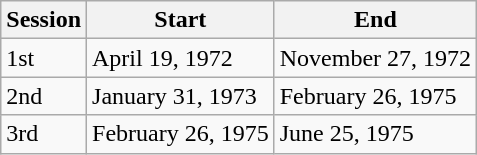<table class="wikitable">
<tr>
<th>Session</th>
<th>Start</th>
<th>End</th>
</tr>
<tr>
<td>1st</td>
<td>April 19, 1972</td>
<td>November 27, 1972</td>
</tr>
<tr>
<td>2nd</td>
<td>January 31, 1973</td>
<td>February 26, 1975</td>
</tr>
<tr>
<td>3rd</td>
<td>February 26, 1975</td>
<td>June 25, 1975</td>
</tr>
</table>
